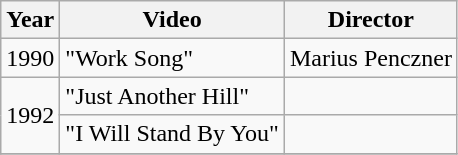<table class="wikitable">
<tr>
<th>Year</th>
<th>Video</th>
<th>Director</th>
</tr>
<tr>
<td>1990</td>
<td>"Work Song"</td>
<td>Marius Penczner</td>
</tr>
<tr>
<td rowspan="2">1992</td>
<td>"Just Another Hill"</td>
<td></td>
</tr>
<tr>
<td>"I Will Stand By You"</td>
<td></td>
</tr>
<tr>
</tr>
</table>
